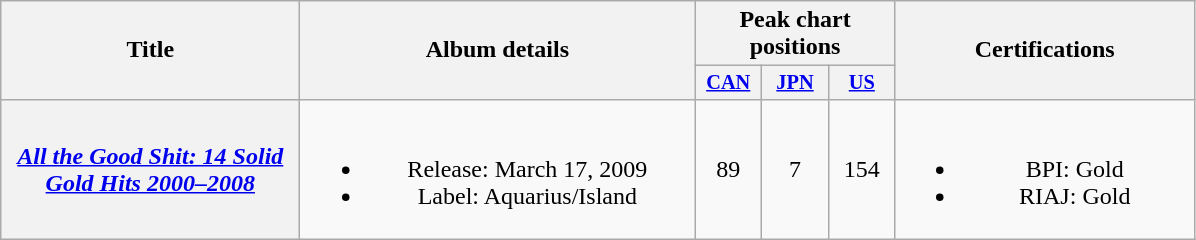<table class="wikitable plainrowheaders" style="text-align:center;" border="1">
<tr>
<th scope="col" rowspan="2" style="width:12em;">Title</th>
<th scope="col" rowspan="2" style="width:16em;">Album details</th>
<th scope="col" colspan="3">Peak chart positions</th>
<th scope="col" rowspan="2" style="width:12em;">Certifications</th>
</tr>
<tr>
<th scope="col" style="width:2.8em;font-size:85%;"><a href='#'>CAN</a><br></th>
<th scope="col" style="width:2.8em;font-size:85%;"><a href='#'>JPN</a><br></th>
<th scope="col" style="width:2.8em;font-size:85%;"><a href='#'>US</a><br></th>
</tr>
<tr>
<th scope="row"><em><a href='#'>All the Good Shit: 14 Solid Gold Hits 2000–2008</a></em></th>
<td><br><ul><li>Release: March 17, 2009</li><li>Label: Aquarius/Island</li></ul></td>
<td>89</td>
<td>7</td>
<td>154</td>
<td><br><ul><li>BPI: Gold</li><li>RIAJ: Gold</li></ul></td>
</tr>
</table>
